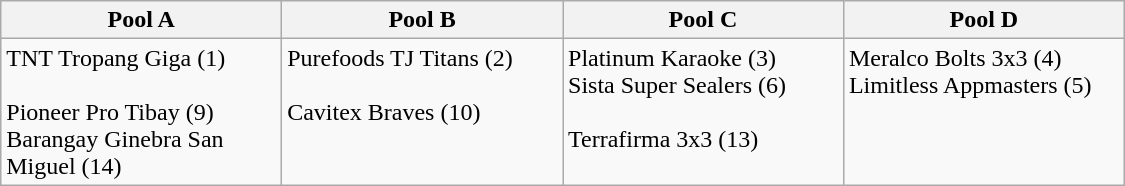<table class=wikitable width=750>
<tr>
<th width=25%>Pool A</th>
<th width=25%>Pool B</th>
<th width=25%>Pool C</th>
<th width=25%>Pool D</th>
</tr>
<tr valign=top>
<td>TNT Tropang Giga (1) <br>  <br> Pioneer Pro Tibay (9) <br> Barangay Ginebra San Miguel (14)</td>
<td>Purefoods TJ Titans (2) <br>  <br> Cavitex Braves (10)</td>
<td>Platinum Karaoke (3) <br> Sista Super Sealers (6) <br>  <br> Terrafirma 3x3 (13)</td>
<td>Meralco Bolts 3x3 (4) <br> Limitless Appmasters (5) <br> </td>
</tr>
</table>
